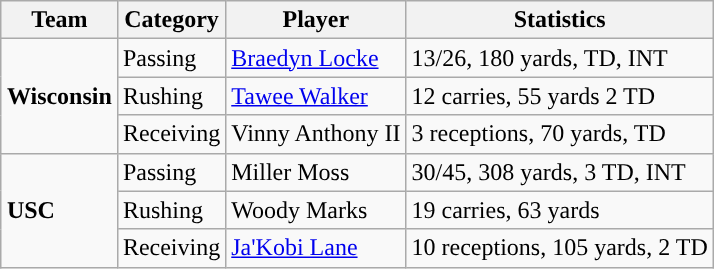<table class="wikitable" style="float: right;">
<tr>
<th>Team</th>
<th>Category</th>
<th>Player</th>
<th>Statistics</th>
</tr>
<tr>
<td rowspan=3><strong>Wisconsin</strong></td>
<td>Passing</td>
<td><a href='#'>Braedyn Locke</a></td>
<td>13/26, 180 yards, TD, INT</td>
</tr>
<tr>
<td>Rushing</td>
<td><a href='#'>Tawee Walker</a></td>
<td>12 carries, 55 yards 2 TD</td>
</tr>
<tr>
<td>Receiving</td>
<td>Vinny Anthony II</td>
<td>3 receptions, 70 yards, TD</td>
</tr>
<tr>
<td rowspan=3><strong>USC</strong></td>
<td>Passing</td>
<td>Miller Moss</td>
<td>30/45, 308 yards, 3 TD, INT</td>
</tr>
<tr>
<td>Rushing</td>
<td>Woody Marks</td>
<td>19 carries, 63 yards</td>
</tr>
<tr>
<td>Receiving</td>
<td><a href='#'>Ja'Kobi Lane</a></td>
<td>10 receptions, 105 yards, 2 TD</td>
</tr>
</table>
